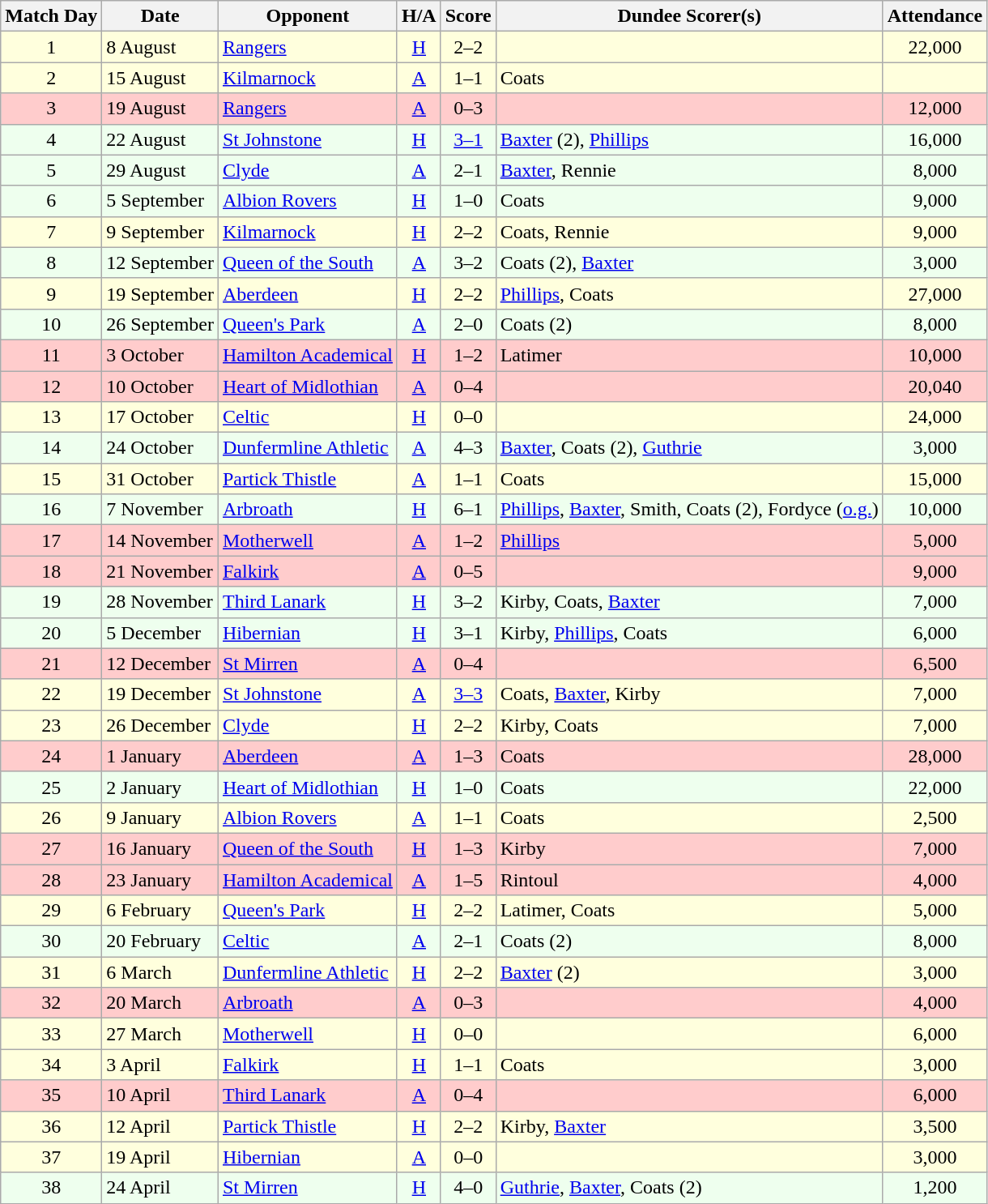<table class="wikitable" style="text-align:center">
<tr>
<th>Match Day</th>
<th>Date</th>
<th>Opponent</th>
<th>H/A</th>
<th>Score</th>
<th>Dundee Scorer(s)</th>
<th>Attendance</th>
</tr>
<tr bgcolor="#FFFFDD">
<td>1</td>
<td align="left">8 August</td>
<td align="left"><a href='#'>Rangers</a></td>
<td><a href='#'>H</a></td>
<td>2–2</td>
<td align="left"></td>
<td>22,000</td>
</tr>
<tr bgcolor="#FFFFDD">
<td>2</td>
<td align="left">15 August</td>
<td align="left"><a href='#'>Kilmarnock</a></td>
<td><a href='#'>A</a></td>
<td>1–1</td>
<td align="left">Coats</td>
<td></td>
</tr>
<tr bgcolor="#FFCCCC">
<td>3</td>
<td align="left">19 August</td>
<td align="left"><a href='#'>Rangers</a></td>
<td><a href='#'>A</a></td>
<td>0–3</td>
<td align="left"></td>
<td>12,000</td>
</tr>
<tr bgcolor="#EEFFEE">
<td>4</td>
<td align="left">22 August</td>
<td align="left"><a href='#'>St Johnstone</a></td>
<td><a href='#'>H</a></td>
<td><a href='#'>3–1</a></td>
<td align="left"><a href='#'>Baxter</a> (2), <a href='#'>Phillips</a></td>
<td>16,000</td>
</tr>
<tr bgcolor="#EEFFEE">
<td>5</td>
<td align="left">29 August</td>
<td align="left"><a href='#'>Clyde</a></td>
<td><a href='#'>A</a></td>
<td>2–1</td>
<td align="left"><a href='#'>Baxter</a>, Rennie</td>
<td>8,000</td>
</tr>
<tr bgcolor="#EEFFEE">
<td>6</td>
<td align="left">5 September</td>
<td align="left"><a href='#'>Albion Rovers</a></td>
<td><a href='#'>H</a></td>
<td>1–0</td>
<td align="left">Coats</td>
<td>9,000</td>
</tr>
<tr bgcolor="#FFFFDD">
<td>7</td>
<td align="left">9 September</td>
<td align="left"><a href='#'>Kilmarnock</a></td>
<td><a href='#'>H</a></td>
<td>2–2</td>
<td align="left">Coats, Rennie</td>
<td>9,000</td>
</tr>
<tr bgcolor="#EEFFEE">
<td>8</td>
<td align="left">12 September</td>
<td align="left"><a href='#'>Queen of the South</a></td>
<td><a href='#'>A</a></td>
<td>3–2</td>
<td align="left">Coats (2), <a href='#'>Baxter</a></td>
<td>3,000</td>
</tr>
<tr bgcolor="#FFFFDD">
<td>9</td>
<td align="left">19 September</td>
<td align="left"><a href='#'>Aberdeen</a></td>
<td><a href='#'>H</a></td>
<td>2–2</td>
<td align="left"><a href='#'>Phillips</a>, Coats</td>
<td>27,000</td>
</tr>
<tr bgcolor="#EEFFEE">
<td>10</td>
<td align="left">26 September</td>
<td align="left"><a href='#'>Queen's Park</a></td>
<td><a href='#'>A</a></td>
<td>2–0</td>
<td align="left">Coats (2)</td>
<td>8,000</td>
</tr>
<tr bgcolor="#FFCCCC">
<td>11</td>
<td align="left">3 October</td>
<td align="left"><a href='#'>Hamilton Academical</a></td>
<td><a href='#'>H</a></td>
<td>1–2</td>
<td align="left">Latimer</td>
<td>10,000</td>
</tr>
<tr bgcolor="#FFCCCC">
<td>12</td>
<td align="left">10 October</td>
<td align="left"><a href='#'>Heart of Midlothian</a></td>
<td><a href='#'>A</a></td>
<td>0–4</td>
<td align="left"></td>
<td>20,040</td>
</tr>
<tr bgcolor="#FFFFDD">
<td>13</td>
<td align="left">17 October</td>
<td align="left"><a href='#'>Celtic</a></td>
<td><a href='#'>H</a></td>
<td>0–0</td>
<td align="left"></td>
<td>24,000</td>
</tr>
<tr bgcolor="#EEFFEE">
<td>14</td>
<td align="left">24 October</td>
<td align="left"><a href='#'>Dunfermline Athletic</a></td>
<td><a href='#'>A</a></td>
<td>4–3</td>
<td align="left"><a href='#'>Baxter</a>, Coats (2), <a href='#'>Guthrie</a></td>
<td>3,000</td>
</tr>
<tr bgcolor="#FFFFDD">
<td>15</td>
<td align="left">31 October</td>
<td align="left"><a href='#'>Partick Thistle</a></td>
<td><a href='#'>A</a></td>
<td>1–1</td>
<td align="left">Coats</td>
<td>15,000</td>
</tr>
<tr bgcolor="#EEFFEE">
<td>16</td>
<td align="left">7 November</td>
<td align="left"><a href='#'>Arbroath</a></td>
<td><a href='#'>H</a></td>
<td>6–1</td>
<td align="left"><a href='#'>Phillips</a>, <a href='#'>Baxter</a>, Smith, Coats (2), Fordyce (<a href='#'>o.g.</a>)</td>
<td>10,000</td>
</tr>
<tr bgcolor="#FFCCCC">
<td>17</td>
<td align="left">14 November</td>
<td align="left"><a href='#'>Motherwell</a></td>
<td><a href='#'>A</a></td>
<td>1–2</td>
<td align="left"><a href='#'>Phillips</a></td>
<td>5,000</td>
</tr>
<tr bgcolor="#FFCCCC">
<td>18</td>
<td align="left">21 November</td>
<td align="left"><a href='#'>Falkirk</a></td>
<td><a href='#'>A</a></td>
<td>0–5</td>
<td align="left"></td>
<td>9,000</td>
</tr>
<tr bgcolor="#EEFFEE">
<td>19</td>
<td align="left">28 November</td>
<td align="left"><a href='#'>Third Lanark</a></td>
<td><a href='#'>H</a></td>
<td>3–2</td>
<td align="left">Kirby, Coats, <a href='#'>Baxter</a></td>
<td>7,000</td>
</tr>
<tr bgcolor="#EEFFEE">
<td>20</td>
<td align="left">5 December</td>
<td align="left"><a href='#'>Hibernian</a></td>
<td><a href='#'>H</a></td>
<td>3–1</td>
<td align="left">Kirby, <a href='#'>Phillips</a>, Coats</td>
<td>6,000</td>
</tr>
<tr bgcolor="#FFCCCC">
<td>21</td>
<td align="left">12 December</td>
<td align="left"><a href='#'>St Mirren</a></td>
<td><a href='#'>A</a></td>
<td>0–4</td>
<td align="left"></td>
<td>6,500</td>
</tr>
<tr bgcolor="#FFFFDD">
<td>22</td>
<td align="left">19 December</td>
<td align="left"><a href='#'>St Johnstone</a></td>
<td><a href='#'>A</a></td>
<td><a href='#'>3–3</a></td>
<td align="left">Coats, <a href='#'>Baxter</a>, Kirby</td>
<td>7,000</td>
</tr>
<tr bgcolor="#FFFFDD">
<td>23</td>
<td align="left">26 December</td>
<td align="left"><a href='#'>Clyde</a></td>
<td><a href='#'>H</a></td>
<td>2–2</td>
<td align="left">Kirby, Coats</td>
<td>7,000</td>
</tr>
<tr bgcolor="#FFCCCC">
<td>24</td>
<td align="left">1 January</td>
<td align="left"><a href='#'>Aberdeen</a></td>
<td><a href='#'>A</a></td>
<td>1–3</td>
<td align="left">Coats</td>
<td>28,000</td>
</tr>
<tr bgcolor="#EEFFEE">
<td>25</td>
<td align="left">2 January</td>
<td align="left"><a href='#'>Heart of Midlothian</a></td>
<td><a href='#'>H</a></td>
<td>1–0</td>
<td align="left">Coats</td>
<td>22,000</td>
</tr>
<tr bgcolor="#FFFFDD">
<td>26</td>
<td align="left">9 January</td>
<td align="left"><a href='#'>Albion Rovers</a></td>
<td><a href='#'>A</a></td>
<td>1–1</td>
<td align="left">Coats</td>
<td>2,500</td>
</tr>
<tr bgcolor="#FFCCCC">
<td>27</td>
<td align="left">16 January</td>
<td align="left"><a href='#'>Queen of the South</a></td>
<td><a href='#'>H</a></td>
<td>1–3</td>
<td align="left">Kirby</td>
<td>7,000</td>
</tr>
<tr bgcolor="#FFCCCC">
<td>28</td>
<td align="left">23 January</td>
<td align="left"><a href='#'>Hamilton Academical</a></td>
<td><a href='#'>A</a></td>
<td>1–5</td>
<td align="left">Rintoul</td>
<td>4,000</td>
</tr>
<tr bgcolor="#FFFFDD">
<td>29</td>
<td align="left">6 February</td>
<td align="left"><a href='#'>Queen's Park</a></td>
<td><a href='#'>H</a></td>
<td>2–2</td>
<td align="left">Latimer, Coats</td>
<td>5,000</td>
</tr>
<tr bgcolor="#EEFFEE">
<td>30</td>
<td align="left">20 February</td>
<td align="left"><a href='#'>Celtic</a></td>
<td><a href='#'>A</a></td>
<td>2–1</td>
<td align="left">Coats (2)</td>
<td>8,000</td>
</tr>
<tr bgcolor="#FFFFDD">
<td>31</td>
<td align="left">6 March</td>
<td align="left"><a href='#'>Dunfermline Athletic</a></td>
<td><a href='#'>H</a></td>
<td>2–2</td>
<td align="left"><a href='#'>Baxter</a> (2)</td>
<td>3,000</td>
</tr>
<tr bgcolor="#FFCCCC">
<td>32</td>
<td align="left">20 March</td>
<td align="left"><a href='#'>Arbroath</a></td>
<td><a href='#'>A</a></td>
<td>0–3</td>
<td align="left"></td>
<td>4,000</td>
</tr>
<tr bgcolor="#FFFFDD">
<td>33</td>
<td align="left">27 March</td>
<td align="left"><a href='#'>Motherwell</a></td>
<td><a href='#'>H</a></td>
<td>0–0</td>
<td align="left"></td>
<td>6,000</td>
</tr>
<tr bgcolor="#FFFFDD">
<td>34</td>
<td align="left">3 April</td>
<td align="left"><a href='#'>Falkirk</a></td>
<td><a href='#'>H</a></td>
<td>1–1</td>
<td align="left">Coats</td>
<td>3,000</td>
</tr>
<tr bgcolor="#FFCCCC">
<td>35</td>
<td align="left">10 April</td>
<td align="left"><a href='#'>Third Lanark</a></td>
<td><a href='#'>A</a></td>
<td>0–4</td>
<td align="left"></td>
<td>6,000</td>
</tr>
<tr bgcolor="#FFFFDD">
<td>36</td>
<td align="left">12 April</td>
<td align="left"><a href='#'>Partick Thistle</a></td>
<td><a href='#'>H</a></td>
<td>2–2</td>
<td align="left">Kirby, <a href='#'>Baxter</a></td>
<td>3,500</td>
</tr>
<tr bgcolor="#FFFFDD">
<td>37</td>
<td align="left">19 April</td>
<td align="left"><a href='#'>Hibernian</a></td>
<td><a href='#'>A</a></td>
<td>0–0</td>
<td align="left"></td>
<td>3,000</td>
</tr>
<tr bgcolor="#EEFFEE">
<td>38</td>
<td align="left">24 April</td>
<td align="left"><a href='#'>St Mirren</a></td>
<td><a href='#'>H</a></td>
<td>4–0</td>
<td align="left"><a href='#'>Guthrie</a>, <a href='#'>Baxter</a>, Coats (2)</td>
<td>1,200</td>
</tr>
</table>
